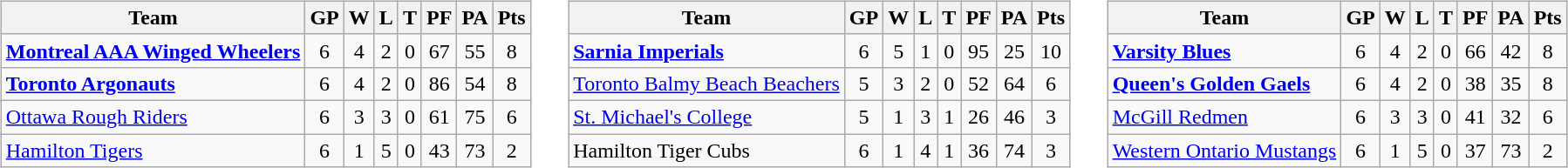<table cellspacing="10">
<tr>
<td valign="top"><br><table class="wikitable">
<tr>
<th>Team</th>
<th>GP</th>
<th>W</th>
<th>L</th>
<th>T</th>
<th>PF</th>
<th>PA</th>
<th>Pts</th>
</tr>
<tr style="text-align:center;">
<td style="text-align:left;"><strong><a href='#'>Montreal AAA Winged Wheelers</a></strong></td>
<td>6</td>
<td>4</td>
<td>2</td>
<td>0</td>
<td>67</td>
<td>55</td>
<td>8</td>
</tr>
<tr style="text-align:center;">
<td style="text-align:left;"><strong><a href='#'>Toronto Argonauts</a></strong></td>
<td>6</td>
<td>4</td>
<td>2</td>
<td>0</td>
<td>86</td>
<td>54</td>
<td>8</td>
</tr>
<tr style="text-align:center;">
<td style="text-align:left;"><a href='#'>Ottawa Rough Riders</a></td>
<td>6</td>
<td>3</td>
<td>3</td>
<td>0</td>
<td>61</td>
<td>75</td>
<td>6</td>
</tr>
<tr style="text-align:center;">
<td style="text-align:left;"><a href='#'>Hamilton Tigers</a></td>
<td>6</td>
<td>1</td>
<td>5</td>
<td>0</td>
<td>43</td>
<td>73</td>
<td>2</td>
</tr>
</table>
</td>
<td valign="top"><br><table class="wikitable">
<tr>
<th>Team</th>
<th>GP</th>
<th>W</th>
<th>L</th>
<th>T</th>
<th>PF</th>
<th>PA</th>
<th>Pts</th>
</tr>
<tr style="text-align:center;">
<td style="text-align:left;"><strong><a href='#'>Sarnia Imperials</a></strong></td>
<td>6</td>
<td>5</td>
<td>1</td>
<td>0</td>
<td>95</td>
<td>25</td>
<td>10</td>
</tr>
<tr style="text-align:center;">
<td style="text-align:left;"><a href='#'>Toronto Balmy Beach Beachers</a></td>
<td>5</td>
<td>3</td>
<td>2</td>
<td>0</td>
<td>52</td>
<td>64</td>
<td>6</td>
</tr>
<tr style="text-align:center;">
<td style="text-align:left;"><a href='#'>St. Michael's College</a></td>
<td>5</td>
<td>1</td>
<td>3</td>
<td>1</td>
<td>26</td>
<td>46</td>
<td>3</td>
</tr>
<tr style="text-align:center;">
<td style="text-align:left;">Hamilton Tiger Cubs</td>
<td>6</td>
<td>1</td>
<td>4</td>
<td>1</td>
<td>36</td>
<td>74</td>
<td>3</td>
</tr>
</table>
</td>
<td valign="top"><br><table class="wikitable">
<tr>
<th>Team</th>
<th>GP</th>
<th>W</th>
<th>L</th>
<th>T</th>
<th>PF</th>
<th>PA</th>
<th>Pts</th>
</tr>
<tr style="text-align:center;">
<td style="text-align:left;"><strong><a href='#'>Varsity Blues</a></strong></td>
<td>6</td>
<td>4</td>
<td>2</td>
<td>0</td>
<td>66</td>
<td>42</td>
<td>8</td>
</tr>
<tr style="text-align:center;">
<td style="text-align:left;"><strong><a href='#'>Queen's Golden Gaels</a></strong></td>
<td>6</td>
<td>4</td>
<td>2</td>
<td>0</td>
<td>38</td>
<td>35</td>
<td>8</td>
</tr>
<tr style="text-align:center;">
<td style="text-align:left;"><a href='#'>McGill Redmen</a></td>
<td>6</td>
<td>3</td>
<td>3</td>
<td>0</td>
<td>41</td>
<td>32</td>
<td>6</td>
</tr>
<tr style="text-align:center;">
<td style="text-align:left;"><a href='#'>Western Ontario Mustangs</a></td>
<td>6</td>
<td>1</td>
<td>5</td>
<td>0</td>
<td>37</td>
<td>73</td>
<td>2</td>
</tr>
</table>
</td>
</tr>
</table>
